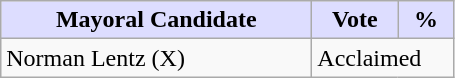<table class="wikitable">
<tr>
<th style="background:#ddf; width:200px;">Mayoral Candidate </th>
<th style="background:#ddf; width:50px;">Vote</th>
<th style="background:#ddf; width:30px;">%</th>
</tr>
<tr>
<td>Norman Lentz (X)</td>
<td colspan="2">Acclaimed</td>
</tr>
</table>
